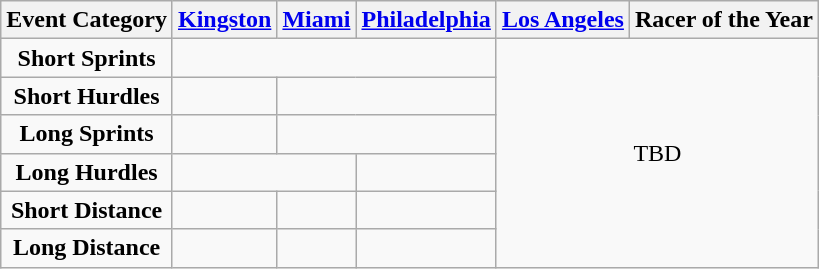<table class="wikitable" style="text-align:center;">
<tr>
<th scope="col">Event Category</th>
<th scope="col"><a href='#'>Kingston</a></th>
<th scope="col"><a href='#'>Miami</a></th>
<th scope="col"><a href='#'>Philadelphia</a></th>
<th scope="col"><a href='#'>Los Angeles</a></th>
<th>Racer of the Year</th>
</tr>
<tr>
<td><strong>Short Sprints</strong></td>
<td colspan="3"> </td>
<td colspan="2" rowspan="6">TBD</td>
</tr>
<tr>
<td><strong>Short Hurdles</strong></td>
<td> </td>
<td colspan="2"> </td>
</tr>
<tr>
<td><strong>Long Sprints</strong></td>
<td> </td>
<td colspan="2"> </td>
</tr>
<tr>
<td><strong>Long Hurdles</strong></td>
<td colspan="2"> </td>
<td> </td>
</tr>
<tr>
<td><strong>Short Distance</strong></td>
<td> </td>
<td> </td>
<td> </td>
</tr>
<tr>
<td><strong>Long Distance</strong></td>
<td> </td>
<td> </td>
<td> </td>
</tr>
</table>
